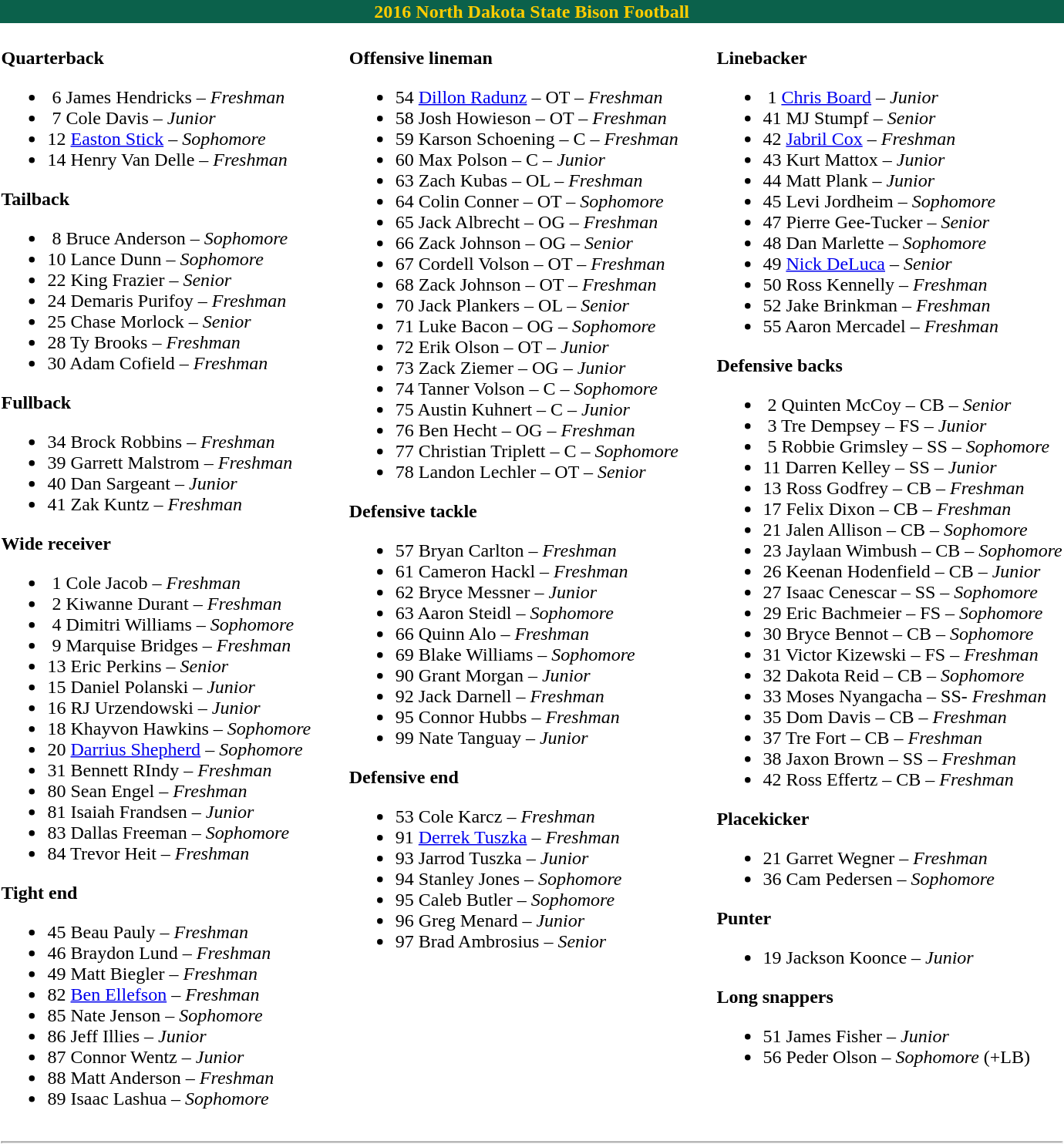<table class="toccolours" style="text-align: left;">
<tr>
<td colspan=11 style="color:#FFCC00;background:#0B614B; text-align: center"><strong>2016 North Dakota State Bison Football</strong></td>
</tr>
<tr>
<td valign="top"><br><strong>Quarterback</strong><ul><li> 6  James Hendricks – <em> Freshman</em></li><li> 7  Cole Davis – <em>Junior</em></li><li>12  <a href='#'>Easton Stick</a> – <em> Sophomore</em></li><li>14  Henry Van Delle – <em>Freshman</em></li></ul><strong>Tailback</strong><ul><li> 8  Bruce Anderson – <em>Sophomore</em></li><li>10  Lance Dunn – <em> Sophomore</em></li><li>22  King Frazier – <em>Senior</em></li><li>24  Demaris Purifoy – <em> Freshman</em></li><li>25  Chase Morlock – <em>Senior</em></li><li>28  Ty Brooks – <em> Freshman</em></li><li>30  Adam Cofield – <em>Freshman</em></li></ul><strong>Fullback</strong><ul><li>34  Brock Robbins – <em> Freshman</em></li><li>39  Garrett Malstrom – <em> Freshman</em></li><li>40  Dan Sargeant – <em>Junior</em></li><li>41  Zak Kuntz – <em>Freshman</em></li></ul><strong>Wide receiver</strong><ul><li> 1  Cole Jacob – <em>Freshman</em></li><li> 2  Kiwanne Durant – <em>Freshman</em></li><li> 4  Dimitri Williams – <em>Sophomore</em></li><li> 9  Marquise Bridges – <em> Freshman</em></li><li>13  Eric Perkins – <em>Senior</em></li><li>15  Daniel Polanski – <em>Junior</em></li><li>16  RJ Urzendowski – <em>Junior</em></li><li>18  Khayvon Hawkins – <em> Sophomore</em></li><li>20  <a href='#'>Darrius Shepherd</a> – <em> Sophomore</em></li><li>31  Bennett RIndy – <em> Freshman</em></li><li>80  Sean Engel – <em>Freshman</em></li><li>81  Isaiah Frandsen  – <em>Junior</em></li><li>83  Dallas Freeman – <em> Sophomore</em></li><li>84  Trevor Heit – <em>Freshman</em></li></ul><strong>Tight end</strong><ul><li>45  Beau Pauly – <em>Freshman</em></li><li>46  Braydon Lund – <em>Freshman</em></li><li>49  Matt Biegler – <em>Freshman</em></li><li>82  <a href='#'>Ben Ellefson</a> – <em> Freshman</em></li><li>85  Nate Jenson – <em> Sophomore</em></li><li>86  Jeff Illies – <em>Junior</em></li><li>87  Connor Wentz – <em>Junior</em></li><li>88  Matt Anderson – <em> Freshman</em></li><li>89  Isaac Lashua – <em> Sophomore</em></li></ul></td>
<td width="25"> </td>
<td valign="top"><br><strong>Offensive lineman</strong><ul><li>54  <a href='#'>Dillon Radunz</a> – OT – <em>Freshman</em></li><li>58  Josh Howieson – OT – <em>Freshman</em></li><li>59  Karson Schoening – C – <em>Freshman</em></li><li>60  Max Polson – C – <em>Junior</em></li><li>63  Zach Kubas – OL – <em>Freshman</em></li><li>64  Colin Conner – OT – <em> Sophomore</em></li><li>65  Jack Albrecht – OG – <em> Freshman</em></li><li>66  Zack Johnson – OG – <em> Senior</em></li><li>67  Cordell Volson – OT – <em>Freshman</em></li><li>68  Zack Johnson – OT – <em> Freshman</em></li><li>70  Jack Plankers – OL – <em>Senior</em></li><li>71  Luke Bacon – OG – <em> Sophomore</em></li><li>72  Erik Olson – OT – <em>Junior</em></li><li>73  Zack Ziemer – OG – <em>Junior</em></li><li>74  Tanner Volson – C – <em> Sophomore</em></li><li>75  Austin Kuhnert – C – <em>Junior</em></li><li>76  Ben Hecht – OG – <em>Freshman</em></li><li>77  Christian Triplett – C – <em> Sophomore</em></li><li>78  Landon Lechler – OT – <em>Senior</em></li></ul><strong>Defensive tackle</strong><ul><li>57  Bryan Carlton – <em> Freshman</em></li><li>61  Cameron Hackl – <em>Freshman</em></li><li>62  Bryce Messner – <em>Junior</em></li><li>63  Aaron Steidl – <em> Sophomore</em></li><li>66  Quinn Alo – <em>Freshman</em></li><li>69  Blake Williams – <em> Sophomore</em></li><li>90  Grant Morgan – <em>Junior</em></li><li>92  Jack Darnell – <em> Freshman</em></li><li>95  Connor Hubbs  – <em> Freshman</em></li><li>99  Nate Tanguay – <em>Junior</em></li></ul><strong>Defensive end</strong><ul><li>53  Cole Karcz – <em> Freshman</em></li><li>91  <a href='#'>Derrek Tuszka</a> – <em> Freshman</em></li><li>93  Jarrod Tuszka – <em>Junior</em></li><li>94  Stanley Jones – <em> Sophomore</em></li><li>95  Caleb Butler – <em> Sophomore</em></li><li>96  Greg Menard – <em>Junior</em></li><li>97  Brad Ambrosius – <em>Senior</em></li></ul></td>
<td width="25"> </td>
<td valign="top"><br><strong>Linebacker</strong><ul><li> 1  <a href='#'>Chris Board</a> – <em>Junior</em></li><li>41  MJ Stumpf – <em>Senior</em></li><li>42  <a href='#'>Jabril Cox</a> – <em>Freshman</em></li><li>43  Kurt Mattox – <em>Junior</em></li><li>44  Matt Plank – <em>Junior</em></li><li>45  Levi Jordheim – <em> Sophomore</em></li><li>47  Pierre Gee-Tucker – <em>Senior</em></li><li>48  Dan Marlette – <em> Sophomore</em></li><li>49  <a href='#'>Nick DeLuca</a> – <em>Senior</em></li><li>50  Ross Kennelly – <em>Freshman</em></li><li>52  Jake Brinkman – <em> Freshman</em></li><li>55  Aaron Mercadel – <em> Freshman</em></li></ul><strong>Defensive backs</strong><ul><li> 2  Quinten McCoy – CB – <em>Senior</em></li><li> 3  Tre Dempsey – FS – <em>Junior</em></li><li> 5  Robbie Grimsley – SS – <em>Sophomore</em></li><li>11  Darren Kelley – SS – <em>Junior</em></li><li>13  Ross Godfrey – CB – <em>Freshman</em></li><li>17  Felix Dixon – CB – <em>Freshman</em></li><li>21  Jalen Allison – CB – <em> Sophomore</em></li><li>23  Jaylaan Wimbush – CB – <em> Sophomore</em></li><li>26  Keenan Hodenfield – CB – <em>Junior</em></li><li>27  Isaac Cenescar – SS – <em> Sophomore</em></li><li>29  Eric Bachmeier – FS – <em> Sophomore</em></li><li>30  Bryce Bennot – CB – <em> Sophomore</em></li><li>31  Victor Kizewski – FS – <em>Freshman</em></li><li>32  Dakota Reid – CB – <em> Sophomore</em></li><li>33  Moses Nyangacha – SS- <em>Freshman</em></li><li>35  Dom Davis – CB – <em> Freshman</em></li><li>37  Tre Fort – CB – <em> Freshman</em></li><li>38  Jaxon Brown – SS – <em> Freshman</em></li><li>42  Ross Effertz – CB – <em> Freshman</em></li></ul><strong>Placekicker</strong><ul><li>21  Garret Wegner – <em>Freshman</em></li><li>36  Cam Pedersen – <em>Sophomore</em></li></ul><strong>Punter</strong><ul><li>19  Jackson Koonce – <em>Junior</em></li></ul><strong>Long snappers</strong><ul><li>51  James Fisher – <em>Junior</em></li><li>56  Peder Olson – <em> Sophomore</em> (+LB)</li></ul></td>
</tr>
<tr>
<td colspan="7"><hr></td>
</tr>
</table>
